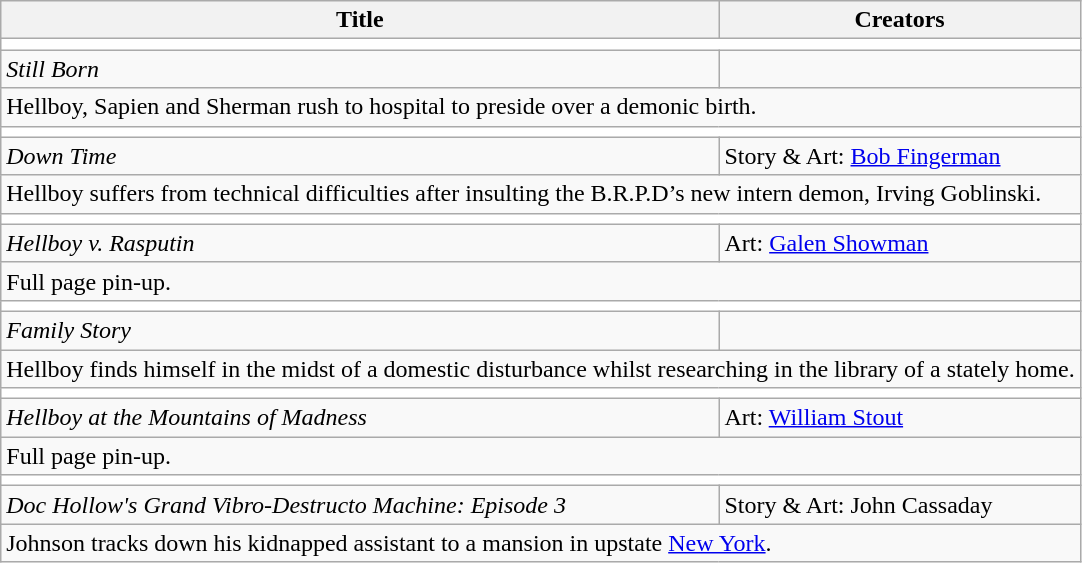<table class="wikitable">
<tr>
<th>Title</th>
<th>Creators</th>
</tr>
<tr>
<td colspan="6" bgcolor="#FFFFFF"></td>
</tr>
<tr>
<td><em>Still Born</em></td>
<td></td>
</tr>
<tr>
<td colspan="6">Hellboy, Sapien and Sherman rush to hospital to preside over a demonic birth.</td>
</tr>
<tr>
<td colspan="6" bgcolor="#FFFFFF"></td>
</tr>
<tr>
<td><em>Down Time</em></td>
<td>Story & Art: <a href='#'>Bob Fingerman</a></td>
</tr>
<tr>
<td colspan="6">Hellboy suffers from technical difficulties after insulting the B.R.P.D’s new intern demon, Irving Goblinski.</td>
</tr>
<tr>
<td colspan="6" bgcolor="#FFFFFF"></td>
</tr>
<tr>
<td><em>Hellboy v. Rasputin</em></td>
<td>Art: <a href='#'>Galen Showman</a></td>
</tr>
<tr>
<td colspan="6">Full page pin-up.</td>
</tr>
<tr>
<td colspan="6" bgcolor="#FFFFFF"></td>
</tr>
<tr>
<td><em>Family Story</em></td>
<td></td>
</tr>
<tr>
<td colspan="6">Hellboy finds himself in the midst of a domestic disturbance whilst researching in the library of a stately home.</td>
</tr>
<tr>
<td colspan="6" bgcolor="#FFFFFF"></td>
</tr>
<tr>
<td><em>Hellboy at the Mountains of Madness</em></td>
<td>Art: <a href='#'>William Stout</a></td>
</tr>
<tr>
<td colspan="6">Full page pin-up.</td>
</tr>
<tr>
<td colspan="6" bgcolor="#FFFFFF"></td>
</tr>
<tr>
<td><em>Doc Hollow's Grand Vibro-Destructo Machine: Episode 3</em></td>
<td>Story & Art: John Cassaday</td>
</tr>
<tr>
<td colspan="6">Johnson tracks down his kidnapped assistant to a mansion in upstate <a href='#'>New York</a>.</td>
</tr>
</table>
